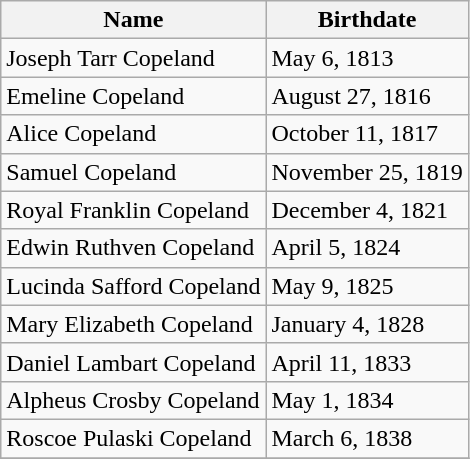<table class="wikitable" border="1">
<tr>
<th>Name</th>
<th>Birthdate</th>
</tr>
<tr>
<td>Joseph Tarr Copeland</td>
<td>May 6, 1813</td>
</tr>
<tr>
<td>Emeline Copeland</td>
<td>August 27, 1816</td>
</tr>
<tr>
<td>Alice Copeland</td>
<td>October 11, 1817</td>
</tr>
<tr>
<td>Samuel Copeland</td>
<td>November 25, 1819</td>
</tr>
<tr>
<td>Royal Franklin Copeland</td>
<td>December 4, 1821</td>
</tr>
<tr>
<td>Edwin Ruthven Copeland</td>
<td>April 5, 1824</td>
</tr>
<tr>
<td>Lucinda Safford Copeland</td>
<td>May 9, 1825</td>
</tr>
<tr>
<td>Mary Elizabeth Copeland</td>
<td>January 4, 1828</td>
</tr>
<tr>
<td>Daniel Lambart Copeland</td>
<td>April 11, 1833</td>
</tr>
<tr>
<td>Alpheus Crosby Copeland</td>
<td>May 1, 1834</td>
</tr>
<tr>
<td>Roscoe Pulaski Copeland</td>
<td>March 6, 1838</td>
</tr>
<tr>
</tr>
</table>
